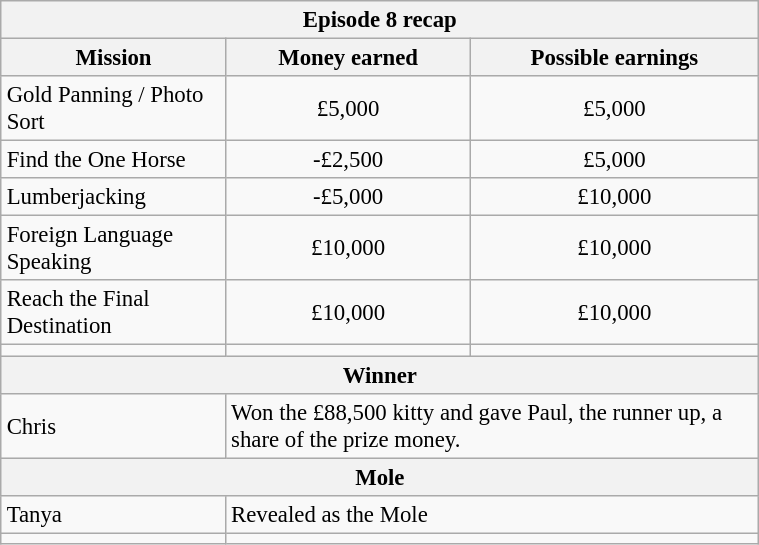<table class="wikitable" style="font-size: 95%; margin: 10px" align="right" width="40%">
<tr>
<th colspan=3>Episode 8 recap</th>
</tr>
<tr>
<th>Mission</th>
<th>Money earned</th>
<th>Possible earnings</th>
</tr>
<tr>
<td>Gold Panning / Photo Sort</td>
<td align="center">£5,000</td>
<td align="center">£5,000</td>
</tr>
<tr>
<td>Find the One Horse</td>
<td align="center">-£2,500</td>
<td align="center">£5,000</td>
</tr>
<tr>
<td>Lumberjacking</td>
<td align="center">-£5,000</td>
<td align="center">£10,000</td>
</tr>
<tr>
<td>Foreign Language Speaking</td>
<td align="center">£10,000</td>
<td align="center">£10,000</td>
</tr>
<tr>
<td>Reach the Final Destination</td>
<td align="center">£10,000</td>
<td align="center">£10,000</td>
</tr>
<tr>
<td><strong></strong></td>
<td align="center"><strong></strong></td>
<td align="center"><strong></strong></td>
</tr>
<tr>
<th colspan=3>Winner</th>
</tr>
<tr>
<td>Chris</td>
<td colspan=2>Won the £88,500 kitty and gave Paul, the runner up, a share of the prize money.</td>
</tr>
<tr>
<th colspan=3>Mole</th>
</tr>
<tr>
<td>Tanya</td>
<td colspan=2>Revealed as the Mole</td>
</tr>
<tr>
<td></td>
</tr>
</table>
